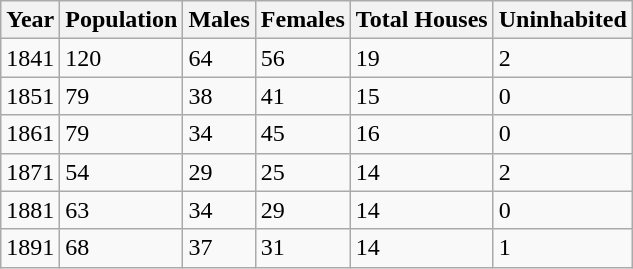<table class="wikitable">
<tr>
<th>Year</th>
<th>Population</th>
<th>Males</th>
<th>Females</th>
<th>Total Houses</th>
<th>Uninhabited</th>
</tr>
<tr>
<td>1841</td>
<td>120</td>
<td>64</td>
<td>56</td>
<td>19</td>
<td>2</td>
</tr>
<tr>
<td>1851</td>
<td>79</td>
<td>38</td>
<td>41</td>
<td>15</td>
<td>0</td>
</tr>
<tr>
<td>1861</td>
<td>79</td>
<td>34</td>
<td>45</td>
<td>16</td>
<td>0</td>
</tr>
<tr>
<td>1871</td>
<td>54</td>
<td>29</td>
<td>25</td>
<td>14</td>
<td>2</td>
</tr>
<tr>
<td>1881</td>
<td>63</td>
<td>34</td>
<td>29</td>
<td>14</td>
<td>0</td>
</tr>
<tr>
<td>1891</td>
<td>68</td>
<td>37</td>
<td>31</td>
<td>14</td>
<td>1</td>
</tr>
</table>
